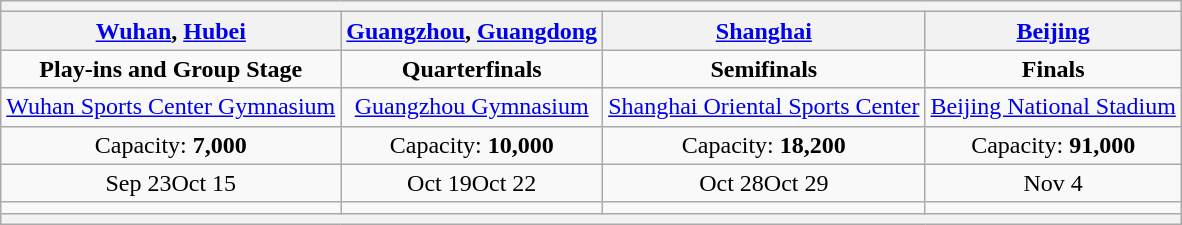<table class="wikitable" style="text-align:center">
<tr>
<th colspan="4"></th>
</tr>
<tr>
<th><a href='#'>Wuhan</a>, <a href='#'>Hubei</a></th>
<th><a href='#'>Guangzhou</a>, <a href='#'>Guangdong</a></th>
<th><a href='#'>Shanghai</a></th>
<th><a href='#'>Beijing</a></th>
</tr>
<tr>
<td><strong>Play-ins and Group Stage</strong></td>
<td><strong>Quarterfinals</strong></td>
<td><strong>Semifinals</strong></td>
<td><strong>Finals</strong></td>
</tr>
<tr>
<td><a href='#'>Wuhan Sports Center Gymnasium</a></td>
<td><a href='#'>Guangzhou Gymnasium</a></td>
<td><a href='#'>Shanghai Oriental Sports Center</a></td>
<td><a href='#'>Beijing National Stadium</a></td>
</tr>
<tr>
<td>Capacity: <strong>7,000</strong></td>
<td>Capacity: <strong>10,000</strong></td>
<td>Capacity: <strong>18,200</strong></td>
<td>Capacity: <strong>91,000</strong></td>
</tr>
<tr>
<td>Sep 23Oct 15</td>
<td>Oct 19Oct 22</td>
<td>Oct 28Oct 29</td>
<td>Nov 4</td>
</tr>
<tr>
<td></td>
<td></td>
<td></td>
<td></td>
</tr>
<tr>
<th colspan="4"></th>
</tr>
</table>
